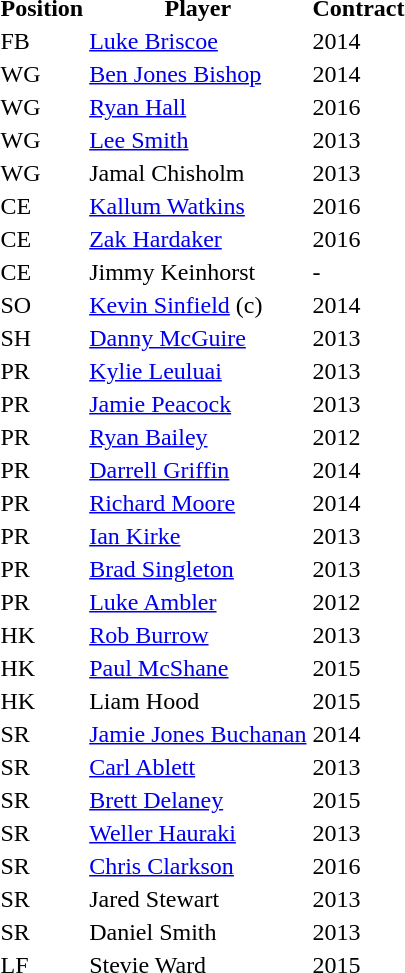<table>
<tr>
<th>Position</th>
<th>Player</th>
<th>Contract</th>
</tr>
<tr>
<td>FB</td>
<td><a href='#'>Luke Briscoe</a></td>
<td>2014</td>
</tr>
<tr>
<td>WG</td>
<td><a href='#'>Ben Jones Bishop</a></td>
<td>2014</td>
</tr>
<tr>
<td>WG</td>
<td><a href='#'>Ryan Hall</a></td>
<td>2016</td>
</tr>
<tr>
<td>WG</td>
<td><a href='#'>Lee Smith</a></td>
<td>2013</td>
</tr>
<tr>
<td>WG</td>
<td>Jamal Chisholm</td>
<td>2013</td>
</tr>
<tr>
<td>CE</td>
<td><a href='#'>Kallum Watkins</a></td>
<td>2016</td>
</tr>
<tr>
<td>CE</td>
<td><a href='#'>Zak Hardaker</a></td>
<td>2016</td>
</tr>
<tr>
<td>CE</td>
<td>Jimmy Keinhorst</td>
<td>-</td>
</tr>
<tr>
<td>SO</td>
<td><a href='#'>Kevin Sinfield</a> (c)</td>
<td>2014</td>
</tr>
<tr>
<td>SH</td>
<td><a href='#'>Danny McGuire</a></td>
<td>2013</td>
</tr>
<tr>
<td>PR</td>
<td><a href='#'>Kylie Leuluai</a></td>
<td>2013</td>
</tr>
<tr>
<td>PR</td>
<td><a href='#'>Jamie Peacock</a></td>
<td>2013</td>
</tr>
<tr>
<td>PR</td>
<td><a href='#'>Ryan Bailey</a></td>
<td>2012</td>
</tr>
<tr>
<td>PR</td>
<td><a href='#'>Darrell Griffin</a></td>
<td>2014</td>
</tr>
<tr>
<td>PR</td>
<td><a href='#'>Richard Moore</a></td>
<td>2014</td>
</tr>
<tr>
<td>PR</td>
<td><a href='#'>Ian Kirke</a></td>
<td>2013</td>
</tr>
<tr>
<td>PR</td>
<td><a href='#'>Brad Singleton</a></td>
<td>2013</td>
</tr>
<tr>
<td>PR</td>
<td><a href='#'>Luke Ambler</a></td>
<td>2012</td>
</tr>
<tr>
<td>HK</td>
<td><a href='#'>Rob Burrow</a></td>
<td>2013</td>
</tr>
<tr>
<td>HK</td>
<td><a href='#'>Paul McShane</a></td>
<td>2015</td>
</tr>
<tr>
<td>HK</td>
<td>Liam Hood</td>
<td>2015</td>
</tr>
<tr>
<td>SR</td>
<td><a href='#'>Jamie Jones Buchanan</a></td>
<td>2014</td>
</tr>
<tr>
<td>SR</td>
<td><a href='#'>Carl Ablett</a></td>
<td>2013</td>
</tr>
<tr>
<td>SR</td>
<td><a href='#'>Brett Delaney</a></td>
<td>2015</td>
</tr>
<tr>
<td>SR</td>
<td><a href='#'>Weller Hauraki</a></td>
<td>2013</td>
</tr>
<tr>
<td>SR</td>
<td><a href='#'>Chris Clarkson</a></td>
<td>2016</td>
</tr>
<tr>
<td>SR</td>
<td>Jared Stewart</td>
<td>2013</td>
</tr>
<tr>
<td>SR</td>
<td>Daniel Smith</td>
<td>2013</td>
</tr>
<tr>
<td>LF</td>
<td>Stevie Ward</td>
<td>2015</td>
</tr>
</table>
